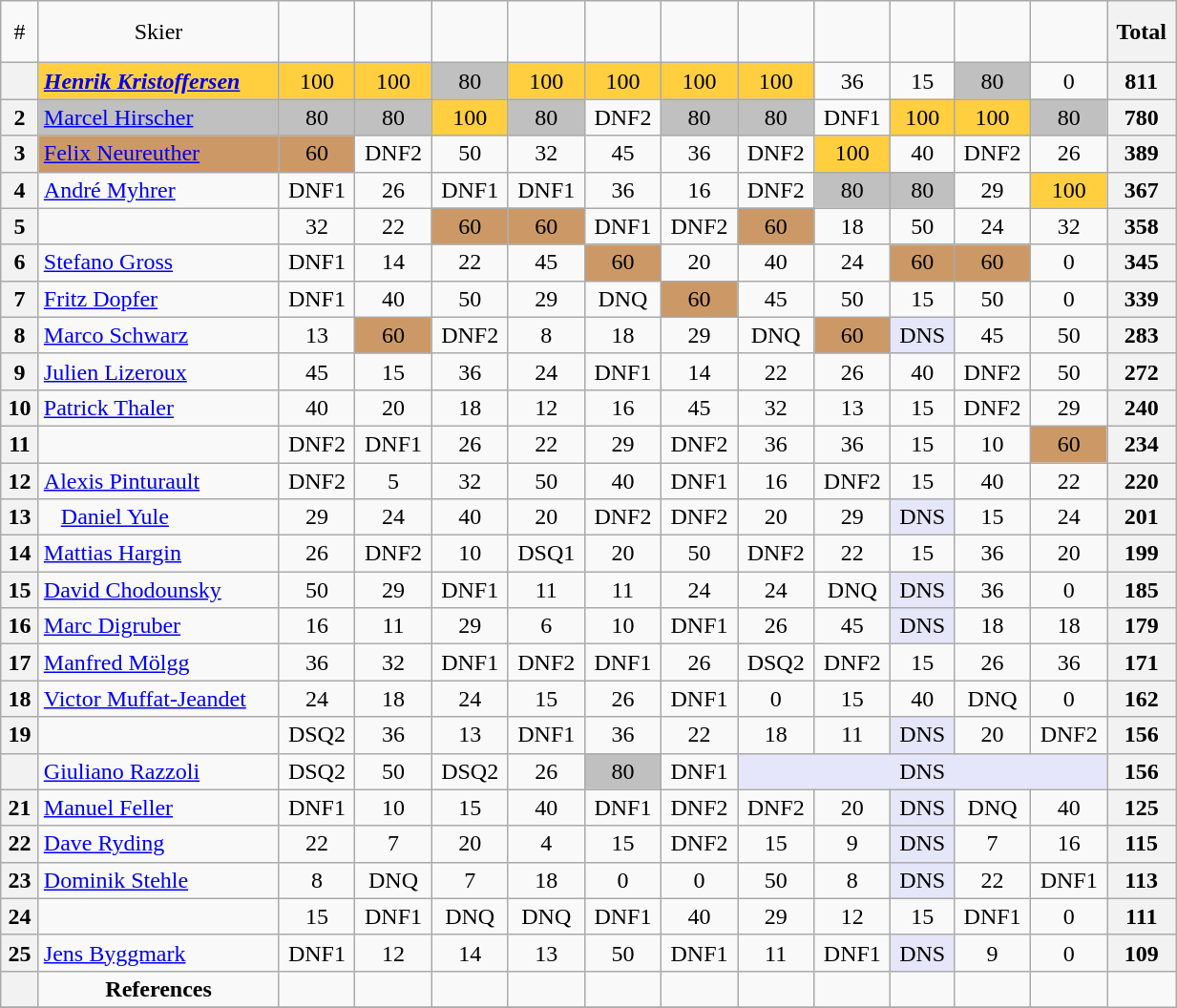<table class="wikitable" width=65% style="font-size:100%; text-align:center;">
<tr>
<td>#</td>
<td>Skier</td>
<td><br> </td>
<td><br> </td>
<td><br> </td>
<td><br>   </td>
<td><br>   </td>
<td><br> </td>
<td><br> </td>
<td><br> </td>
<td><br> </td>
<td><br> </td>
<td><br>   </td>
<th>Total</th>
</tr>
<tr>
<th></th>
<td align=left bgcolor=ffcf40> <strong><em><a href='#'>Henrik Kristoffersen</a></em></strong></td>
<td bgcolor=ffcf40>100</td>
<td bgcolor=ffcf40>100</td>
<td bgcolor=c0c0c0>80</td>
<td bgcolor=ffcf40>100</td>
<td bgcolor=ffcf40>100</td>
<td bgcolor=ffcf40>100</td>
<td bgcolor=ffcf40>100</td>
<td>36</td>
<td>15</td>
<td bgcolor=c0c0c0>80</td>
<td>0</td>
<th>811</th>
</tr>
<tr>
<th>2</th>
<td align=left bgcolor=c0c0c0> <a href='#'>Marcel Hirscher</a></td>
<td bgcolor=c0c0c0>80</td>
<td bgcolor=c0c0c0>80</td>
<td bgcolor=ffcf40>100</td>
<td bgcolor=c0c0c0>80</td>
<td>DNF2</td>
<td bgcolor=c0c0c0>80</td>
<td bgcolor=c0c0c0>80</td>
<td>DNF1</td>
<td bgcolor=ffcf40>100</td>
<td bgcolor=ffcf40>100</td>
<td bgcolor=c0c0c0>80</td>
<th>780</th>
</tr>
<tr>
<th>3</th>
<td align=left bgcolor=cc9966> <a href='#'>Felix Neureuther</a></td>
<td bgcolor=cc9966>60</td>
<td>DNF2</td>
<td>50</td>
<td>32</td>
<td>45</td>
<td>36</td>
<td>DNF2</td>
<td bgcolor=ffcf40>100</td>
<td>40</td>
<td>DNF2</td>
<td>26</td>
<th>389</th>
</tr>
<tr>
<th>4</th>
<td align=left> <a href='#'>André Myhrer</a></td>
<td>DNF1</td>
<td>26</td>
<td>DNF1</td>
<td>DNF1</td>
<td>36</td>
<td>16</td>
<td>DNF2</td>
<td bgcolor=c0c0c0>80</td>
<td bgcolor=c0c0c0>80</td>
<td>29</td>
<td bgcolor=ffcf40>100</td>
<th>367</th>
</tr>
<tr>
<th>5</th>
<td align=left></td>
<td>32</td>
<td>22</td>
<td bgcolor=cc9966>60</td>
<td bgcolor=cc9966>60</td>
<td>DNF1</td>
<td>DNF2</td>
<td bgcolor=cc9966>60</td>
<td>18</td>
<td>50</td>
<td>24</td>
<td>32</td>
<th>358</th>
</tr>
<tr>
<th>6</th>
<td align=left> <a href='#'>Stefano Gross</a></td>
<td>DNF1</td>
<td>14</td>
<td>22</td>
<td>45</td>
<td bgcolor=cc9966>60</td>
<td>20</td>
<td>40</td>
<td>24</td>
<td bgcolor=cc9966>60</td>
<td bgcolor=cc9966>60</td>
<td>0</td>
<th>345</th>
</tr>
<tr>
<th>7</th>
<td align=left> <a href='#'>Fritz Dopfer</a></td>
<td>DNF1</td>
<td>40</td>
<td>50</td>
<td>29</td>
<td>DNQ</td>
<td bgcolor=cc9966>60</td>
<td>45</td>
<td>50</td>
<td>15</td>
<td>50</td>
<td>0</td>
<th>339</th>
</tr>
<tr>
<th>8</th>
<td align=left> <a href='#'>Marco Schwarz</a></td>
<td>13</td>
<td bgcolor=cc9966>60</td>
<td>DNF2</td>
<td>8</td>
<td>18</td>
<td>29</td>
<td>DNQ</td>
<td bgcolor=cc9966>60</td>
<td bgcolor=lavender>DNS</td>
<td>45</td>
<td>50</td>
<th>283</th>
</tr>
<tr>
<th>9</th>
<td align=left> <a href='#'>Julien Lizeroux</a></td>
<td>45</td>
<td>15</td>
<td>36</td>
<td>24</td>
<td>DNF1</td>
<td>14</td>
<td>22</td>
<td>26</td>
<td>40</td>
<td>DNF2</td>
<td>50</td>
<th>272</th>
</tr>
<tr>
<th>10</th>
<td align=left> <a href='#'>Patrick Thaler</a></td>
<td>40</td>
<td>20</td>
<td>18</td>
<td>12</td>
<td>16</td>
<td>45</td>
<td>32</td>
<td>13</td>
<td>15</td>
<td>DNF2</td>
<td>29</td>
<th>240</th>
</tr>
<tr>
<th>11</th>
<td align=left></td>
<td>DNF2</td>
<td>DNF1</td>
<td>26</td>
<td>22</td>
<td>29</td>
<td>DNF2</td>
<td>36</td>
<td>36</td>
<td>15</td>
<td>10</td>
<td bgcolor=cc9966>60</td>
<th>234</th>
</tr>
<tr>
<th>12</th>
<td align=left> <a href='#'>Alexis Pinturault</a></td>
<td>DNF2</td>
<td>5</td>
<td>32</td>
<td>50</td>
<td>40</td>
<td>DNF1</td>
<td>16</td>
<td>DNF2</td>
<td>15</td>
<td>40</td>
<td>22</td>
<th>220</th>
</tr>
<tr>
<th>13</th>
<td align=left>   <a href='#'>Daniel Yule</a></td>
<td>29</td>
<td>24</td>
<td>40</td>
<td>20</td>
<td>DNF2</td>
<td>DNF2</td>
<td>20</td>
<td>29</td>
<td bgcolor=lavender>DNS</td>
<td>15</td>
<td>24</td>
<th>201</th>
</tr>
<tr>
<th>14</th>
<td align=left> <a href='#'>Mattias Hargin</a></td>
<td>26</td>
<td>DNF2</td>
<td>10</td>
<td>DSQ1</td>
<td>20</td>
<td>50</td>
<td>DNF2</td>
<td>22</td>
<td>15</td>
<td>36</td>
<td>20</td>
<th>199</th>
</tr>
<tr>
<th>15</th>
<td align=left> <a href='#'>David Chodounsky</a></td>
<td>50</td>
<td>29</td>
<td>DNF1</td>
<td>11</td>
<td>11</td>
<td>24</td>
<td>24</td>
<td>DNQ</td>
<td bgcolor=lavender>DNS</td>
<td>36</td>
<td>0</td>
<th>185</th>
</tr>
<tr>
<th>16</th>
<td align=left> <a href='#'>Marc Digruber</a></td>
<td>16</td>
<td>11</td>
<td>29</td>
<td>6</td>
<td>10</td>
<td>DNF1</td>
<td>26</td>
<td>45</td>
<td bgcolor=lavender>DNS</td>
<td>18</td>
<td>18</td>
<th>179</th>
</tr>
<tr>
<th>17</th>
<td align=left> <a href='#'>Manfred Mölgg</a></td>
<td>36</td>
<td>32</td>
<td>DNF1</td>
<td>DNF2</td>
<td>DNF1</td>
<td>26</td>
<td>DSQ2</td>
<td>DNF2</td>
<td>15</td>
<td>26</td>
<td>36</td>
<th>171</th>
</tr>
<tr>
<th>18</th>
<td align=left> <a href='#'>Victor Muffat-Jeandet</a></td>
<td>24</td>
<td>18</td>
<td>24</td>
<td>15</td>
<td>26</td>
<td>DNF1</td>
<td>0</td>
<td>15</td>
<td>40</td>
<td>DNQ</td>
<td>0</td>
<th>162</th>
</tr>
<tr>
<th>19</th>
<td align=left></td>
<td>DSQ2</td>
<td>36</td>
<td>13</td>
<td>DNF1</td>
<td>36</td>
<td>22</td>
<td>18</td>
<td>11</td>
<td bgcolor=lavender>DNS</td>
<td>20</td>
<td>DNF2</td>
<th>156</th>
</tr>
<tr>
<th></th>
<td align=left> <a href='#'>Giuliano Razzoli</a></td>
<td>DSQ2</td>
<td>50</td>
<td>DSQ2</td>
<td>26</td>
<td bgcolor=c0c0c0>80</td>
<td>DNF1</td>
<td colspan=5 bgcolor=lavender>DNS</td>
<th>156</th>
</tr>
<tr>
<th>21</th>
<td align=left> <a href='#'>Manuel Feller</a></td>
<td>DNF1</td>
<td>10</td>
<td>15</td>
<td>40</td>
<td>DNF1</td>
<td>DNF2</td>
<td>DNF2</td>
<td>20</td>
<td bgcolor=lavender>DNS</td>
<td>DNQ</td>
<td>40</td>
<th>125</th>
</tr>
<tr>
<th>22</th>
<td align=left> <a href='#'>Dave Ryding</a></td>
<td>22</td>
<td>7</td>
<td>20</td>
<td>4</td>
<td>15</td>
<td>DNF2</td>
<td>15</td>
<td>9</td>
<td bgcolor=lavender>DNS</td>
<td>7</td>
<td>16</td>
<th>115</th>
</tr>
<tr>
<th>23</th>
<td align=left> <a href='#'>Dominik Stehle</a></td>
<td>8</td>
<td>DNQ</td>
<td>7</td>
<td>18</td>
<td>0</td>
<td>0</td>
<td>50</td>
<td>8</td>
<td bgcolor=lavender>DNS</td>
<td>22</td>
<td>DNF1</td>
<th>113</th>
</tr>
<tr>
<th>24</th>
<td align=left></td>
<td>15</td>
<td>DNF1</td>
<td>DNQ</td>
<td>DNQ</td>
<td>DNF1</td>
<td>40</td>
<td>29</td>
<td>12</td>
<td>15</td>
<td>DNF1</td>
<td>0</td>
<th>111</th>
</tr>
<tr>
<th>25</th>
<td align=left> <a href='#'>Jens Byggmark</a></td>
<td>DNF1</td>
<td>12</td>
<td>14</td>
<td>13</td>
<td>50</td>
<td>DNF1</td>
<td>11</td>
<td>DNF1</td>
<td bgcolor=lavender>DNS</td>
<td>9</td>
<td>0</td>
<th>109</th>
</tr>
<tr>
<th></th>
<td align=center><strong>References</strong></td>
<td></td>
<td></td>
<td></td>
<td></td>
<td></td>
<td></td>
<td></td>
<td></td>
<td></td>
<td></td>
<td></td>
</tr>
<tr>
</tr>
</table>
